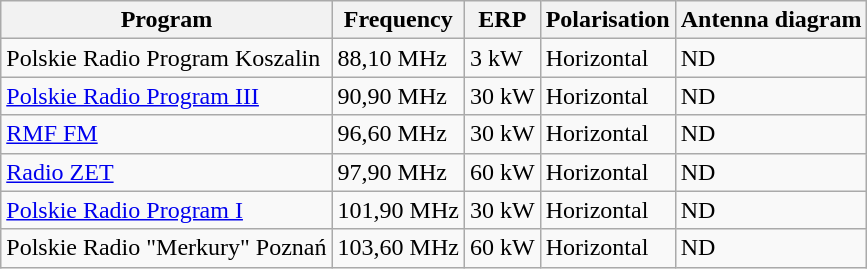<table class="wikitable">
<tr>
<th>Program</th>
<th>Frequency</th>
<th>ERP</th>
<th>Polarisation</th>
<th>Antenna diagram</th>
</tr>
<tr>
<td>Polskie Radio Program Koszalin</td>
<td>88,10 MHz</td>
<td>3 kW</td>
<td>Horizontal</td>
<td>ND</td>
</tr>
<tr>
<td><a href='#'>Polskie Radio Program III</a></td>
<td>90,90 MHz</td>
<td>30 kW</td>
<td>Horizontal</td>
<td>ND</td>
</tr>
<tr>
<td><a href='#'>RMF FM</a></td>
<td>96,60 MHz</td>
<td>30 kW</td>
<td>Horizontal</td>
<td>ND</td>
</tr>
<tr>
<td><a href='#'>Radio ZET</a></td>
<td>97,90 MHz</td>
<td>60 kW</td>
<td>Horizontal</td>
<td>ND</td>
</tr>
<tr>
<td><a href='#'>Polskie Radio Program I</a></td>
<td>101,90 MHz</td>
<td>30 kW</td>
<td>Horizontal</td>
<td>ND</td>
</tr>
<tr>
<td>Polskie Radio "Merkury" Poznań</td>
<td>103,60 MHz</td>
<td>60 kW</td>
<td>Horizontal</td>
<td>ND</td>
</tr>
</table>
